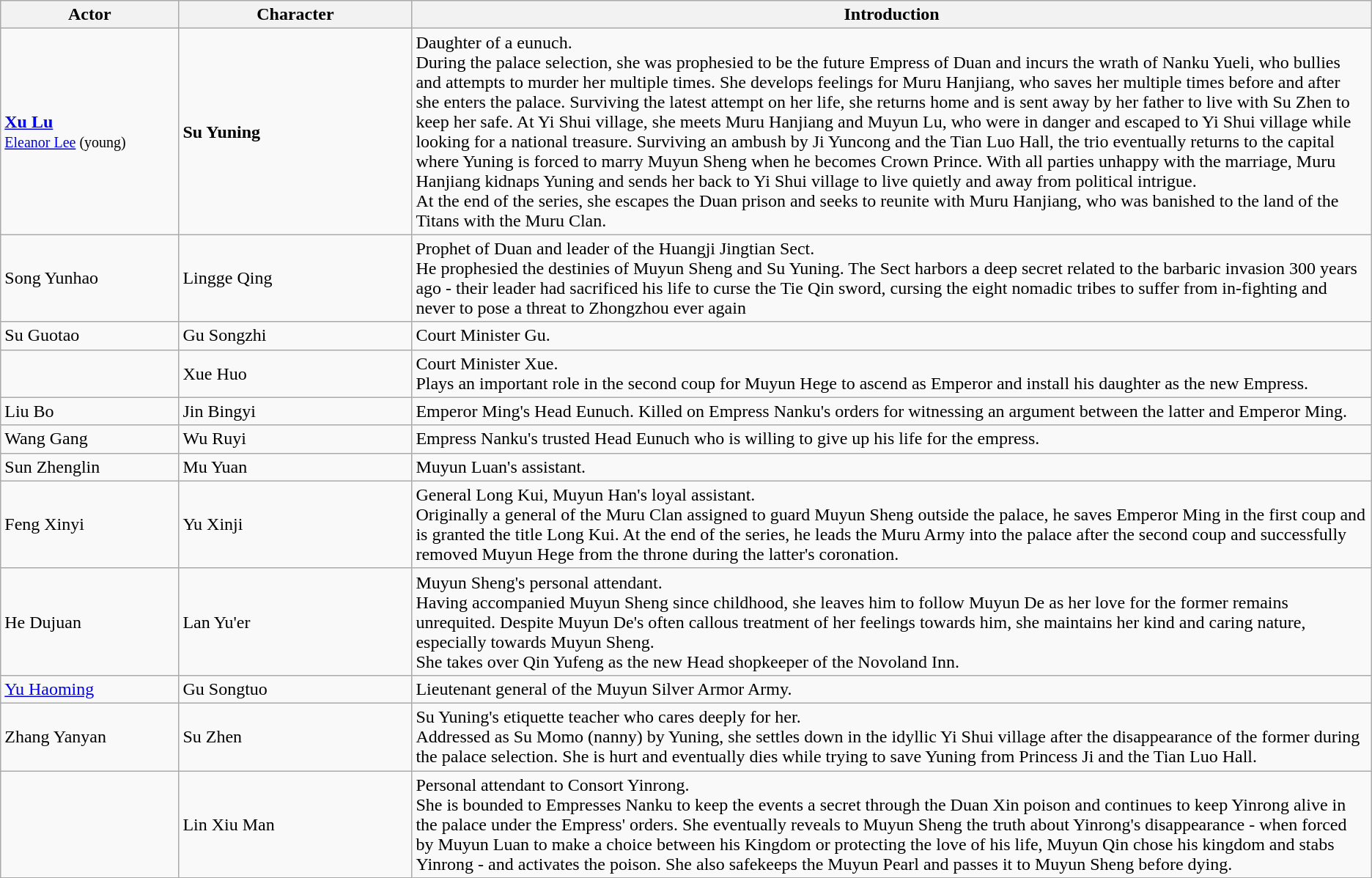<table class="wikitable">
<tr>
<th style="width:13%">Actor</th>
<th style="width:17%">Character</th>
<th>Introduction</th>
</tr>
<tr>
<td><strong><a href='#'>Xu Lu</a></strong> <br> <small><a href='#'>Eleanor Lee</a> (young)</small></td>
<td><strong>Su Yuning</strong></td>
<td>Daughter of a eunuch.<br>During the palace selection, she was prophesied to be the future Empress of Duan and incurs the wrath of Nanku Yueli, who bullies and attempts to murder her multiple times. She develops feelings for Muru Hanjiang, who saves her multiple times before and after she enters the palace. Surviving the latest attempt on her life, she returns home and is sent away by her father to live with Su Zhen to keep her safe. At Yi Shui village, she meets Muru Hanjiang and Muyun Lu, who were in danger and escaped to Yi Shui village while looking for a national treasure. Surviving an ambush by Ji Yuncong and the Tian Luo Hall, the trio eventually returns to the capital where Yuning is forced to marry Muyun Sheng when he becomes Crown Prince. With all parties unhappy with the marriage, Muru Hanjiang kidnaps Yuning and sends her back to Yi Shui village to live quietly and away from political intrigue.<br>At the end of the series, she escapes the Duan prison and seeks to reunite with Muru Hanjiang, who was banished to the land of the Titans with the Muru Clan.</td>
</tr>
<tr>
<td>Song Yunhao</td>
<td>Lingge Qing</td>
<td>Prophet of Duan and leader of the Huangji Jingtian Sect.<br>He prophesied the destinies of Muyun Sheng and Su Yuning. The Sect harbors a deep secret related to the barbaric invasion 300 years ago - their leader had sacrificed his life to curse the Tie Qin sword, cursing the eight nomadic tribes to suffer from in-fighting and never to pose a threat to Zhongzhou ever again</td>
</tr>
<tr>
<td>Su Guotao</td>
<td>Gu Songzhi</td>
<td>Court Minister Gu.</td>
</tr>
<tr>
<td></td>
<td>Xue Huo</td>
<td>Court Minister Xue.<br>Plays an important role in the second coup for Muyun Hege to ascend as Emperor and install his daughter as the new Empress.</td>
</tr>
<tr>
<td>Liu Bo</td>
<td>Jin Bingyi</td>
<td>Emperor Ming's Head Eunuch. Killed on Empress Nanku's orders for witnessing an argument between the latter and Emperor Ming.</td>
</tr>
<tr>
<td>Wang Gang</td>
<td>Wu Ruyi</td>
<td>Empress Nanku's trusted Head Eunuch who is willing to give up his life for the empress.</td>
</tr>
<tr>
<td>Sun Zhenglin</td>
<td>Mu Yuan</td>
<td>Muyun Luan's assistant.</td>
</tr>
<tr>
<td>Feng Xinyi</td>
<td>Yu Xinji</td>
<td>General Long Kui, Muyun Han's loyal assistant.<br>Originally a general of the Muru Clan assigned to guard Muyun Sheng outside the palace, he saves Emperor Ming in the first coup and is granted the title Long Kui. At the end of the series, he leads the Muru Army into the palace after the second coup and successfully removed Muyun Hege from the throne during the latter's coronation.</td>
</tr>
<tr>
<td>He Dujuan</td>
<td>Lan Yu'er</td>
<td>Muyun Sheng's personal attendant.<br>Having accompanied Muyun Sheng since childhood, she leaves him to follow Muyun De as her love for the former remains unrequited. Despite Muyun De's often callous treatment of her feelings towards him, she maintains her kind and caring nature, especially towards Muyun Sheng.<br>She takes over Qin Yufeng as the new Head shopkeeper of the Novoland Inn.</td>
</tr>
<tr>
<td><a href='#'>Yu Haoming</a></td>
<td>Gu Songtuo</td>
<td>Lieutenant general of the Muyun Silver Armor Army.</td>
</tr>
<tr>
<td>Zhang Yanyan</td>
<td>Su Zhen</td>
<td>Su Yuning's etiquette teacher who cares deeply for her.<br>Addressed as Su Momo (nanny) by Yuning, she settles down in the idyllic Yi Shui village after the disappearance of the former during the palace selection. She is hurt and eventually dies while trying to save Yuning from Princess Ji and the Tian Luo Hall.</td>
</tr>
<tr>
<td></td>
<td>Lin Xiu Man</td>
<td>Personal attendant to Consort Yinrong.<br>She is bounded to Empresses Nanku to keep the events a secret through the Duan Xin poison and continues to keep Yinrong alive in the palace under the Empress' orders. She eventually reveals to Muyun Sheng the truth about Yinrong's disappearance - when forced by Muyun Luan to make a choice between his Kingdom or protecting the love of his life, Muyun Qin chose his kingdom and stabs Yinrong - and activates the poison. She also safekeeps the Muyun Pearl and passes it to Muyun Sheng before dying.</td>
</tr>
</table>
